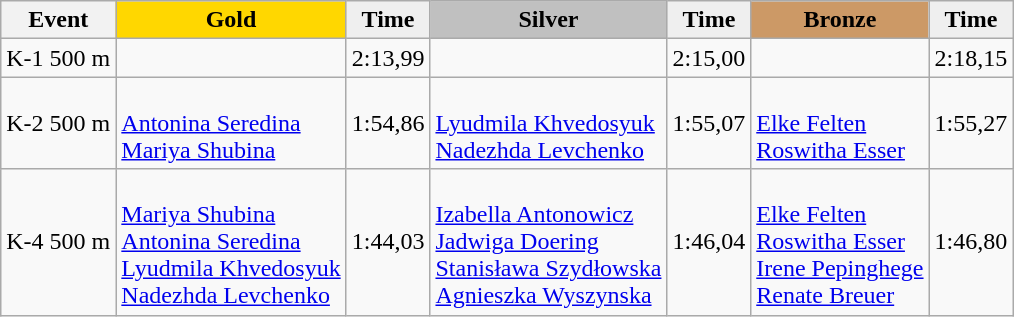<table class="wikitable">
<tr>
<th>Event</th>
<td align=center bgcolor="gold"><strong>Gold</strong></td>
<td align=center bgcolor="EFEFEF"><strong>Time</strong></td>
<td align=center bgcolor="silver"><strong>Silver</strong></td>
<td align=center bgcolor="EFEFEF"><strong>Time</strong></td>
<td align=center bgcolor="CC9966"><strong>Bronze</strong></td>
<td align=center bgcolor="EFEFEF"><strong>Time</strong></td>
</tr>
<tr>
<td>K-1 500 m</td>
<td></td>
<td>2:13,99</td>
<td></td>
<td>2:15,00</td>
<td></td>
<td>2:18,15</td>
</tr>
<tr>
<td>K-2 500 m</td>
<td><br><a href='#'>Antonina Seredina</a><br><a href='#'>Mariya Shubina</a></td>
<td>1:54,86</td>
<td><br><a href='#'>Lyudmila Khvedosyuk</a><br><a href='#'>Nadezhda Levchenko</a></td>
<td>1:55,07</td>
<td><br><a href='#'>Elke Felten</a><br><a href='#'>Roswitha Esser</a></td>
<td>1:55,27</td>
</tr>
<tr>
<td>K-4 500 m</td>
<td><br><a href='#'>Mariya Shubina</a><br><a href='#'>Antonina Seredina</a><br><a href='#'>Lyudmila Khvedosyuk</a><br><a href='#'>Nadezhda Levchenko</a></td>
<td>1:44,03</td>
<td><br><a href='#'>Izabella Antonowicz</a><br><a href='#'>Jadwiga Doering</a><br><a href='#'>Stanisława Szydłowska</a><br><a href='#'>Agnieszka Wyszynska</a></td>
<td>1:46,04</td>
<td><br><a href='#'>Elke Felten</a><br><a href='#'>Roswitha Esser</a><br><a href='#'>Irene Pepinghege</a><br><a href='#'>Renate Breuer</a></td>
<td>1:46,80</td>
</tr>
</table>
